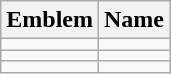<table class="wikitable">
<tr>
<th>Emblem</th>
<th>Name</th>
</tr>
<tr>
<td></td>
<td></td>
</tr>
<tr>
<td></td>
<td></td>
</tr>
<tr>
<td></td>
<td></td>
</tr>
</table>
